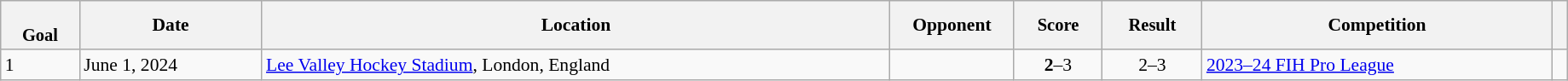<table class="wikitable sortable" style="font-size:90%" width=97%>
<tr>
<th style="font-size:95%;" data-sort-type=number><br>Goal</th>
<th align=center>Date</th>
<th>Location</th>
<th width=90>Opponent</th>
<th data-sort-type="number" style="font-size:95%">Score</th>
<th data-sort-type="number" style="font-size:95%">Result</th>
<th>Competition</th>
<th></th>
</tr>
<tr>
<td>1</td>
<td>June 1, 2024</td>
<td><a href='#'>Lee Valley Hockey Stadium</a>, London, England</td>
<td></td>
<td align="center"><strong>2</strong>–3</td>
<td align="center">2–3</td>
<td><a href='#'>2023–24 FIH Pro League</a></td>
<td></td>
</tr>
</table>
